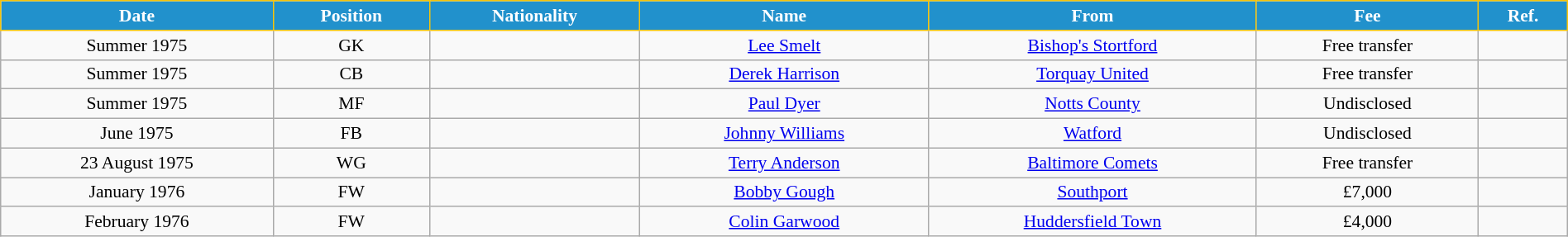<table class="wikitable" style="text-align:center; font-size:90%; width:100%;">
<tr>
<th style="background:#2191CC; color:white; border:1px solid #F7C408; text-align:center;">Date</th>
<th style="background:#2191CC; color:white; border:1px solid #F7C408; text-align:center;">Position</th>
<th style="background:#2191CC; color:white; border:1px solid #F7C408; text-align:center;">Nationality</th>
<th style="background:#2191CC; color:white; border:1px solid #F7C408; text-align:center;">Name</th>
<th style="background:#2191CC; color:white; border:1px solid #F7C408; text-align:center;">From</th>
<th style="background:#2191CC; color:white; border:1px solid #F7C408; text-align:center;">Fee</th>
<th style="background:#2191CC; color:white; border:1px solid #F7C408; text-align:center;">Ref.</th>
</tr>
<tr>
<td>Summer 1975</td>
<td>GK</td>
<td></td>
<td><a href='#'>Lee Smelt</a></td>
<td> <a href='#'>Bishop's Stortford</a></td>
<td>Free transfer</td>
<td></td>
</tr>
<tr>
<td>Summer 1975</td>
<td>CB</td>
<td></td>
<td><a href='#'>Derek Harrison</a></td>
<td> <a href='#'>Torquay United</a></td>
<td>Free transfer</td>
<td></td>
</tr>
<tr>
<td>Summer 1975</td>
<td>MF</td>
<td></td>
<td><a href='#'>Paul Dyer</a></td>
<td> <a href='#'>Notts County</a></td>
<td>Undisclosed</td>
<td></td>
</tr>
<tr>
<td>June 1975</td>
<td>FB</td>
<td></td>
<td><a href='#'>Johnny Williams</a></td>
<td> <a href='#'>Watford</a></td>
<td>Undisclosed</td>
<td></td>
</tr>
<tr>
<td>23 August 1975</td>
<td>WG</td>
<td></td>
<td><a href='#'>Terry Anderson</a></td>
<td> <a href='#'>Baltimore Comets</a></td>
<td>Free transfer</td>
<td></td>
</tr>
<tr>
<td>January 1976</td>
<td>FW</td>
<td></td>
<td><a href='#'>Bobby Gough</a></td>
<td> <a href='#'>Southport</a></td>
<td>£7,000</td>
<td></td>
</tr>
<tr>
<td>February 1976</td>
<td>FW</td>
<td></td>
<td><a href='#'>Colin Garwood</a></td>
<td> <a href='#'>Huddersfield Town</a></td>
<td>£4,000</td>
<td></td>
</tr>
</table>
